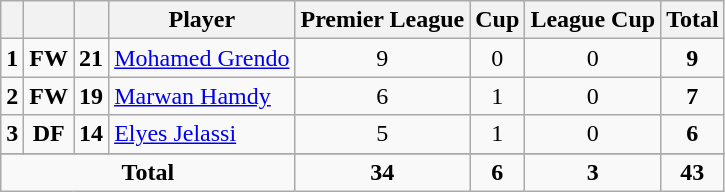<table class="wikitable sortable" style="text-align:center">
<tr>
<th></th>
<th></th>
<th></th>
<th>Player</th>
<th>Premier League</th>
<th>Cup</th>
<th>League Cup</th>
<th><strong>Total</strong></th>
</tr>
<tr>
<td><strong>1</strong></td>
<td><strong>FW</strong></td>
<td><strong>21</strong></td>
<td style="text-align:left;"> <a href='#'>Mohamed Grendo</a></td>
<td>9</td>
<td>0</td>
<td>0</td>
<td><strong>9</strong></td>
</tr>
<tr>
<td><strong>2</strong></td>
<td><strong>FW</strong></td>
<td><strong>19</strong></td>
<td style="text-align:left;"> <a href='#'>Marwan Hamdy</a></td>
<td>6</td>
<td>1</td>
<td>0</td>
<td><strong>7</strong></td>
</tr>
<tr>
<td><strong>3</strong></td>
<td><strong>DF</strong></td>
<td><strong>14</strong></td>
<td style="text-align:left;"> <a href='#'>Elyes Jelassi</a></td>
<td>5</td>
<td>1</td>
<td>0</td>
<td><strong>6</strong></td>
</tr>
<tr>
</tr>
<tr class="sortbottom">
<td colspan="4"><strong>Total</strong></td>
<td><strong>34</strong></td>
<td><strong>6</strong></td>
<td><strong>3</strong></td>
<td><strong>43</strong></td>
</tr>
</table>
